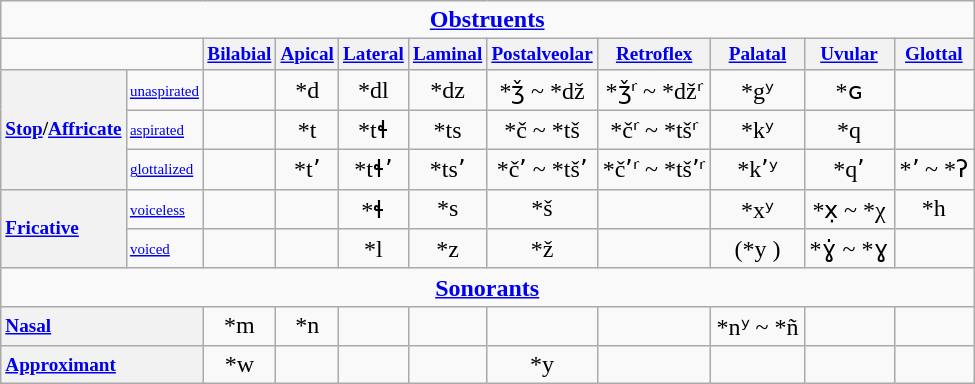<table class="wikitable" style="text-align: center">
<tr>
<td colspan="12"><strong><a href='#'>Obstruents</a></strong></td>
</tr>
<tr style="font-size: 80%;">
<td colspan="2"> </td>
<th><a href='#'>Bilabial</a></th>
<th><a href='#'>Apical</a></th>
<th><a href='#'>Lateral</a></th>
<th><a href='#'>Laminal</a></th>
<th><a href='#'>Postalveolar</a></th>
<th><a href='#'>Retroflex</a></th>
<th><a href='#'>Palatal</a></th>
<th><a href='#'>Uvular</a></th>
<th><a href='#'>Glottal</a></th>
</tr>
<tr>
<th style="font-size: 80%; text-align: left;" rowspan="3"><a href='#'>Stop</a>/<a href='#'>Affricate</a></th>
<td style="font-size: x-small; text-align: left;"><a href='#'>unaspirated</a></td>
<td> </td>
<td>*d </td>
<td>*dl </td>
<td>*dz </td>
<td>*ǯ ~ *dž </td>
<td>*ǯʳ ~ *džʳ </td>
<td>*gʸ </td>
<td>*ɢ </td>
<td> </td>
</tr>
<tr>
<td style="font-size: x-small; text-align: left;"><a href='#'>aspirated</a></td>
<td> </td>
<td>*t </td>
<td>*tɬ </td>
<td>*ts </td>
<td>*č ~ *tš </td>
<td>*čʳ ~ *tšʳ </td>
<td>*kʸ </td>
<td>*q </td>
<td> </td>
</tr>
<tr>
<td style="font-size: x-small; text-align: left;"><a href='#'>glottalized</a></td>
<td> </td>
<td>*tʼ </td>
<td>*tɬʼ </td>
<td>*tsʼ </td>
<td>*čʼ ~ *tšʼ </td>
<td>*čʼʳ ~ *tšʼʳ </td>
<td>*kʼʸ </td>
<td>*qʼ </td>
<td>*ʼ ~ *ʔ </td>
</tr>
<tr>
<th style="font-size: 80%; text-align: left;" rowspan="2"><a href='#'>Fricative</a></th>
<td style="font-size: x-small; text-align: left;"><a href='#'>voiceless</a></td>
<td> </td>
<td> </td>
<td>*ɬ </td>
<td>*s </td>
<td>*š </td>
<td> </td>
<td>*xʸ </td>
<td>*x̣ ~ *χ </td>
<td>*h </td>
</tr>
<tr>
<td style="font-size: x-small; text-align: left;"><a href='#'>voiced</a></td>
<td> </td>
<td> </td>
<td>*l </td>
<td>*z </td>
<td>*ž </td>
<td> </td>
<td>(*y )</td>
<td>*ɣ̇ ~ *ɣ </td>
<td> </td>
</tr>
<tr>
<td colspan="11"><strong><a href='#'>Sonorants</a></strong></td>
</tr>
<tr>
<th style="font-size: 80%; text-align: left;" colspan="2"><a href='#'>Nasal</a></th>
<td>*m </td>
<td>*n </td>
<td> </td>
<td> </td>
<td> </td>
<td> </td>
<td>*nʸ ~ *ñ </td>
<td> </td>
<td> </td>
</tr>
<tr>
<th style="font-size: 80%; text-align: left;" colspan="2"><a href='#'>Approximant</a></th>
<td>*w </td>
<td> </td>
<td> </td>
<td> </td>
<td>*y </td>
<td> </td>
<td> </td>
<td> </td>
<td> </td>
</tr>
</table>
